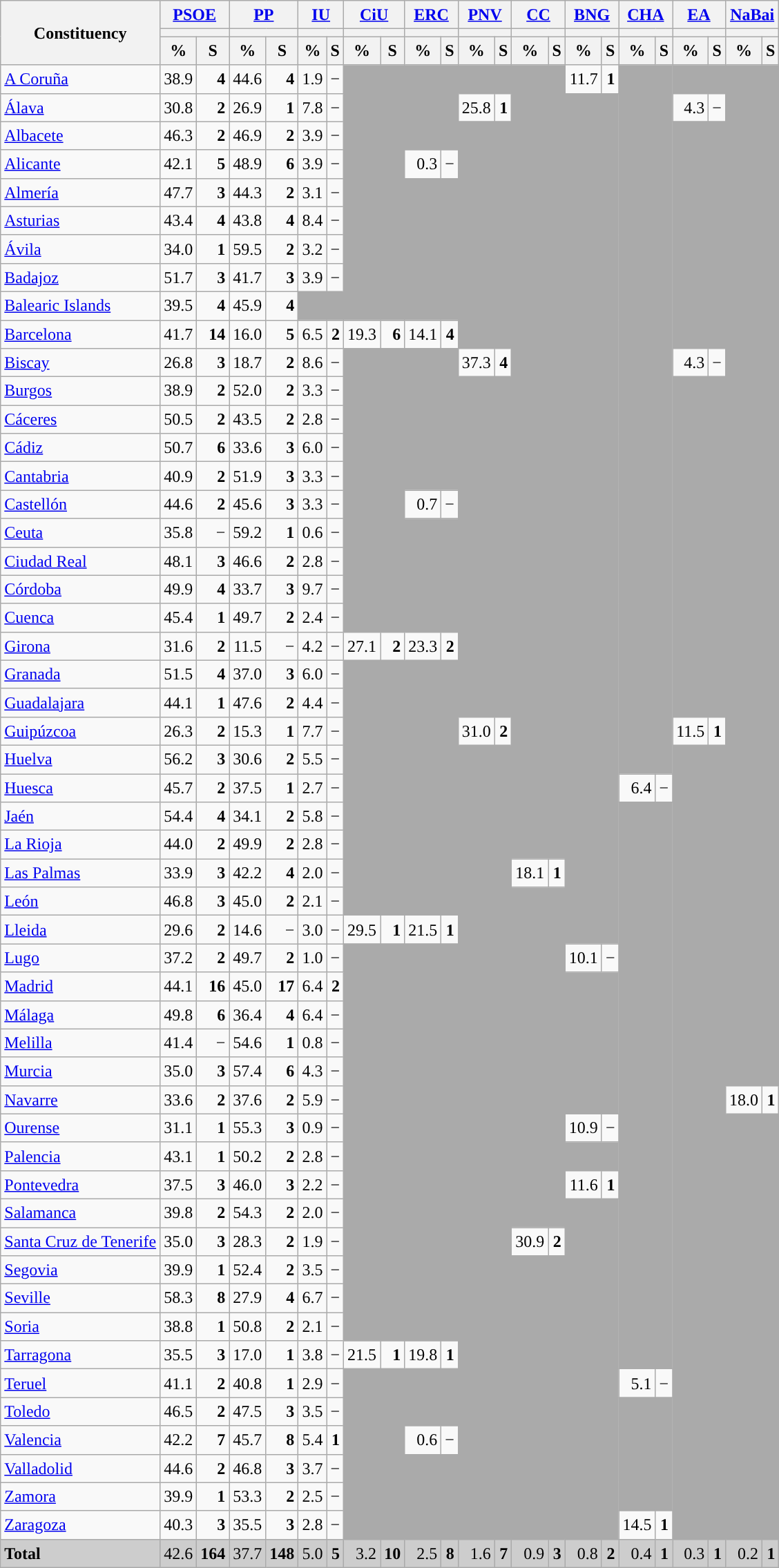<table class="wikitable sortable" style="text-align:right; line-height:20px;">
<tr>
<th rowspan="3">Constituency</th>
<th colspan="2" width="30px" class="unsortable"><a href='#'>PSOE</a></th>
<th colspan="2" width="30px" class="unsortable"><a href='#'>PP</a></th>
<th colspan="2" width="30px" class="unsortable"><a href='#'>IU</a></th>
<th colspan="2" width="30px" class="unsortable"><a href='#'>CiU</a></th>
<th colspan="2" width="30px" class="unsortable"><a href='#'>ERC</a></th>
<th colspan="2" width="30px" class="unsortable"><a href='#'>PNV</a></th>
<th colspan="2" width="30px" class="unsortable"><a href='#'>CC</a></th>
<th colspan="2" width="30px" class="unsortable"><a href='#'>BNG</a></th>
<th colspan="2" width="30px" class="unsortable"><a href='#'>CHA</a></th>
<th colspan="2" width="30px" class="unsortable"><a href='#'>EA</a></th>
<th colspan="2" width="30px" class="unsortable"><a href='#'>NaBai</a></th>
</tr>
<tr>
<th colspan="2" style="background:"></th>
<th colspan="2" style="background:"></th>
<th colspan="2" style="background:"></th>
<th colspan="2" style="background:"></th>
<th colspan="2" style="background:"></th>
<th colspan="2" style="background:"></th>
<th colspan="2" style="background:"></th>
<th colspan="2" style="background:"></th>
<th colspan="2" style="background:"></th>
<th colspan="2" style="background:"></th>
<th colspan="2" style="background:"></th>
</tr>
<tr>
<th data-sort-type="number">%</th>
<th data-sort-type="number">S</th>
<th data-sort-type="number">%</th>
<th data-sort-type="number">S</th>
<th data-sort-type="number">%</th>
<th data-sort-type="number">S</th>
<th data-sort-type="number">%</th>
<th data-sort-type="number">S</th>
<th data-sort-type="number">%</th>
<th data-sort-type="number">S</th>
<th data-sort-type="number">%</th>
<th data-sort-type="number">S</th>
<th data-sort-type="number">%</th>
<th data-sort-type="number">S</th>
<th data-sort-type="number">%</th>
<th data-sort-type="number">S</th>
<th data-sort-type="number">%</th>
<th data-sort-type="number">S</th>
<th data-sort-type="number">%</th>
<th data-sort-type="number">S</th>
<th data-sort-type="number">%</th>
<th data-sort-type="number">S</th>
</tr>
<tr>
<td align="left"><a href='#'>A Coruña</a></td>
<td>38.9</td>
<td><strong>4</strong></td>
<td style="background:">44.6</td>
<td><strong>4</strong></td>
<td>1.9</td>
<td>−</td>
<td colspan="2" rowspan="9" bgcolor="#AAAAAA"></td>
<td colspan="2" rowspan="3" bgcolor="#AAAAAA"></td>
<td colspan="2" bgcolor="#AAAAAA"></td>
<td colspan="2" rowspan="28" bgcolor="#AAAAAA"></td>
<td>11.7</td>
<td><strong>1</strong></td>
<td colspan="2" rowspan="25" bgcolor="#AAAAAA"></td>
<td colspan="2" bgcolor="#AAAAAA"></td>
<td colspan="2" rowspan="36" bgcolor="#AAAAAA"></td>
</tr>
<tr>
<td align="left"><a href='#'>Álava</a></td>
<td style="background:">30.8</td>
<td><strong>2</strong></td>
<td>26.9</td>
<td><strong>1</strong></td>
<td>7.8</td>
<td>−</td>
<td>25.8</td>
<td><strong>1</strong></td>
<td colspan="2" rowspan="30" bgcolor="#AAAAAA"></td>
<td>4.3</td>
<td>−</td>
</tr>
<tr>
<td align="left"><a href='#'>Albacete</a></td>
<td>46.3</td>
<td><strong>2</strong></td>
<td style="background:">46.9</td>
<td><strong>2</strong></td>
<td>3.9</td>
<td>−</td>
<td colspan="2" rowspan="8" bgcolor="#AAAAAA"></td>
<td colspan="2" rowspan="8" bgcolor="#AAAAAA"></td>
</tr>
<tr>
<td align="left"><a href='#'>Alicante</a></td>
<td>42.1</td>
<td><strong>5</strong></td>
<td style="background:">48.9</td>
<td><strong>6</strong></td>
<td>3.9</td>
<td>−</td>
<td>0.3</td>
<td>−</td>
</tr>
<tr>
<td align="left"><a href='#'>Almería</a></td>
<td style="background:">47.7</td>
<td><strong>3</strong></td>
<td>44.3</td>
<td><strong>2</strong></td>
<td>3.1</td>
<td>−</td>
<td colspan="2" rowspan="5" bgcolor="#AAAAAA"></td>
</tr>
<tr>
<td align="left"><a href='#'>Asturias</a></td>
<td>43.4</td>
<td><strong>4</strong></td>
<td style="background:">43.8</td>
<td><strong>4</strong></td>
<td>8.4</td>
<td>−</td>
</tr>
<tr>
<td align="left"><a href='#'>Ávila</a></td>
<td>34.0</td>
<td><strong>1</strong></td>
<td style="background:">59.5</td>
<td><strong>2</strong></td>
<td>3.2</td>
<td>−</td>
</tr>
<tr>
<td align="left"><a href='#'>Badajoz</a></td>
<td style="background:">51.7</td>
<td><strong>3</strong></td>
<td>41.7</td>
<td><strong>3</strong></td>
<td>3.9</td>
<td>−</td>
</tr>
<tr>
<td align="left"><a href='#'>Balearic Islands</a></td>
<td>39.5</td>
<td><strong>4</strong></td>
<td style="background:">45.9</td>
<td><strong>4</strong></td>
<td colspan="2" bgcolor="#AAAAAA"></td>
</tr>
<tr>
<td align="left"><a href='#'>Barcelona</a></td>
<td style="background:">41.7</td>
<td><strong>14</strong></td>
<td>16.0</td>
<td><strong>5</strong></td>
<td>6.5</td>
<td><strong>2</strong></td>
<td>19.3</td>
<td><strong>6</strong></td>
<td>14.1</td>
<td><strong>4</strong></td>
</tr>
<tr>
<td align="left"><a href='#'>Biscay</a></td>
<td>26.8</td>
<td><strong>3</strong></td>
<td>18.7</td>
<td><strong>2</strong></td>
<td>8.6</td>
<td>−</td>
<td colspan="2" rowspan="10" bgcolor="#AAAAAA"></td>
<td colspan="2" rowspan="5" bgcolor="#AAAAAA"></td>
<td style="background:">37.3</td>
<td><strong>4</strong></td>
<td>4.3</td>
<td>−</td>
</tr>
<tr>
<td align="left"><a href='#'>Burgos</a></td>
<td>38.9</td>
<td><strong>2</strong></td>
<td style="background:">52.0</td>
<td><strong>2</strong></td>
<td>3.3</td>
<td>−</td>
<td colspan="2" rowspan="12" bgcolor="#AAAAAA"></td>
<td colspan="2" rowspan="12" bgcolor="#AAAAAA"></td>
</tr>
<tr>
<td align="left"><a href='#'>Cáceres</a></td>
<td style="background:">50.5</td>
<td><strong>2</strong></td>
<td>43.5</td>
<td><strong>2</strong></td>
<td>2.8</td>
<td>−</td>
</tr>
<tr>
<td align="left"><a href='#'>Cádiz</a></td>
<td style="background:">50.7</td>
<td><strong>6</strong></td>
<td>33.6</td>
<td><strong>3</strong></td>
<td>6.0</td>
<td>−</td>
</tr>
<tr>
<td align="left"><a href='#'>Cantabria</a></td>
<td>40.9</td>
<td><strong>2</strong></td>
<td style="background:">51.9</td>
<td><strong>3</strong></td>
<td>3.3</td>
<td>−</td>
</tr>
<tr>
<td align="left"><a href='#'>Castellón</a></td>
<td>44.6</td>
<td><strong>2</strong></td>
<td style="background:">45.6</td>
<td><strong>3</strong></td>
<td>3.3</td>
<td>−</td>
<td>0.7</td>
<td>−</td>
</tr>
<tr>
<td align="left"><a href='#'>Ceuta</a></td>
<td>35.8</td>
<td>−</td>
<td style="background:">59.2</td>
<td><strong>1</strong></td>
<td>0.6</td>
<td>−</td>
<td colspan="2" rowspan="4" bgcolor="#AAAAAA"></td>
</tr>
<tr>
<td align="left"><a href='#'>Ciudad Real</a></td>
<td style="background:">48.1</td>
<td><strong>3</strong></td>
<td>46.6</td>
<td><strong>2</strong></td>
<td>2.8</td>
<td>−</td>
</tr>
<tr>
<td align="left"><a href='#'>Córdoba</a></td>
<td style="background:">49.9</td>
<td><strong>4</strong></td>
<td>33.7</td>
<td><strong>3</strong></td>
<td>9.7</td>
<td>−</td>
</tr>
<tr>
<td align="left"><a href='#'>Cuenca</a></td>
<td>45.4</td>
<td><strong>1</strong></td>
<td style="background:">49.7</td>
<td><strong>2</strong></td>
<td>2.4</td>
<td>−</td>
</tr>
<tr>
<td align="left"><a href='#'>Girona</a></td>
<td style="background:">31.6</td>
<td><strong>2</strong></td>
<td>11.5</td>
<td>−</td>
<td>4.2</td>
<td>−</td>
<td>27.1</td>
<td><strong>2</strong></td>
<td>23.3</td>
<td><strong>2</strong></td>
</tr>
<tr>
<td align="left"><a href='#'>Granada</a></td>
<td style="background:">51.5</td>
<td><strong>4</strong></td>
<td>37.0</td>
<td><strong>3</strong></td>
<td>6.0</td>
<td>−</td>
<td colspan="2" rowspan="9" bgcolor="#AAAAAA"></td>
<td colspan="2" rowspan="9" bgcolor="#AAAAAA"></td>
</tr>
<tr>
<td align="left"><a href='#'>Guadalajara</a></td>
<td>44.1</td>
<td><strong>1</strong></td>
<td style="background:">47.6</td>
<td><strong>2</strong></td>
<td>4.4</td>
<td>−</td>
</tr>
<tr>
<td align="left"><a href='#'>Guipúzcoa</a></td>
<td>26.3</td>
<td><strong>2</strong></td>
<td>15.3</td>
<td><strong>1</strong></td>
<td>7.7</td>
<td>−</td>
<td style="background:">31.0</td>
<td><strong>2</strong></td>
<td>11.5</td>
<td><strong>1</strong></td>
</tr>
<tr>
<td align="left"><a href='#'>Huelva</a></td>
<td style="background:">56.2</td>
<td><strong>3</strong></td>
<td>30.6</td>
<td><strong>2</strong></td>
<td>5.5</td>
<td>−</td>
<td colspan="2" rowspan="28" bgcolor="#AAAAAA"></td>
<td colspan="2" rowspan="28" bgcolor="#AAAAAA"></td>
</tr>
<tr>
<td align="left"><a href='#'>Huesca</a></td>
<td style="background:">45.7</td>
<td><strong>2</strong></td>
<td>37.5</td>
<td><strong>1</strong></td>
<td>2.7</td>
<td>−</td>
<td>6.4</td>
<td>−</td>
</tr>
<tr>
<td align="left"><a href='#'>Jaén</a></td>
<td style="background:">54.4</td>
<td><strong>4</strong></td>
<td>34.1</td>
<td><strong>2</strong></td>
<td>5.8</td>
<td>−</td>
<td colspan="2" rowspan="20" bgcolor="#AAAAAA"></td>
</tr>
<tr>
<td align="left"><a href='#'>La Rioja</a></td>
<td>44.0</td>
<td><strong>2</strong></td>
<td style="background:">49.9</td>
<td><strong>2</strong></td>
<td>2.8</td>
<td>−</td>
</tr>
<tr>
<td align="left"><a href='#'>Las Palmas</a></td>
<td>33.9</td>
<td><strong>3</strong></td>
<td style="background:">42.2</td>
<td><strong>4</strong></td>
<td>2.0</td>
<td>−</td>
<td>18.1</td>
<td><strong>1</strong></td>
</tr>
<tr>
<td align="left"><a href='#'>León</a></td>
<td style="background:">46.8</td>
<td><strong>3</strong></td>
<td>45.0</td>
<td><strong>2</strong></td>
<td>2.1</td>
<td>−</td>
<td colspan="2" rowspan="12" bgcolor="#AAAAAA"></td>
</tr>
<tr>
<td align="left"><a href='#'>Lleida</a></td>
<td style="background:">29.6</td>
<td><strong>2</strong></td>
<td>14.6</td>
<td>−</td>
<td>3.0</td>
<td>−</td>
<td>29.5</td>
<td><strong>1</strong></td>
<td>21.5</td>
<td><strong>1</strong></td>
</tr>
<tr>
<td align="left"><a href='#'>Lugo</a></td>
<td>37.2</td>
<td><strong>2</strong></td>
<td style="background:">49.7</td>
<td><strong>2</strong></td>
<td>1.0</td>
<td>−</td>
<td colspan="2" rowspan="14" bgcolor="#AAAAAA"></td>
<td colspan="2" rowspan="14" bgcolor="#AAAAAA"></td>
<td>10.1</td>
<td>−</td>
</tr>
<tr>
<td align="left"><a href='#'>Madrid</a></td>
<td>44.1</td>
<td><strong>16</strong></td>
<td style="background:">45.0</td>
<td><strong>17</strong></td>
<td>6.4</td>
<td><strong>2</strong></td>
<td colspan="2" rowspan="5" bgcolor="#AAAAAA"></td>
</tr>
<tr>
<td align="left"><a href='#'>Málaga</a></td>
<td style="background:">49.8</td>
<td><strong>6</strong></td>
<td>36.4</td>
<td><strong>4</strong></td>
<td>6.4</td>
<td>−</td>
</tr>
<tr>
<td align="left"><a href='#'>Melilla</a></td>
<td>41.4</td>
<td>−</td>
<td style="background:">54.6</td>
<td><strong>1</strong></td>
<td>0.8</td>
<td>−</td>
</tr>
<tr>
<td align="left"><a href='#'>Murcia</a></td>
<td>35.0</td>
<td><strong>3</strong></td>
<td style="background:">57.4</td>
<td><strong>6</strong></td>
<td>4.3</td>
<td>−</td>
</tr>
<tr>
<td align="left"><a href='#'>Navarre</a></td>
<td>33.6</td>
<td><strong>2</strong></td>
<td style="background:">37.6</td>
<td><strong>2</strong></td>
<td>5.9</td>
<td>−</td>
<td>18.0</td>
<td><strong>1</strong></td>
</tr>
<tr>
<td align="left"><a href='#'>Ourense</a></td>
<td>31.1</td>
<td><strong>1</strong></td>
<td style="background:">55.3</td>
<td><strong>3</strong></td>
<td>0.9</td>
<td>−</td>
<td>10.9</td>
<td>−</td>
<td colspan="2" rowspan="15" bgcolor="#AAAAAA"></td>
</tr>
<tr>
<td align="left"><a href='#'>Palencia</a></td>
<td>43.1</td>
<td><strong>1</strong></td>
<td style="background:">50.2</td>
<td><strong>2</strong></td>
<td>2.8</td>
<td>−</td>
<td colspan="2" bgcolor="#AAAAAA"></td>
</tr>
<tr>
<td align="left"><a href='#'>Pontevedra</a></td>
<td>37.5</td>
<td><strong>3</strong></td>
<td style="background:">46.0</td>
<td><strong>3</strong></td>
<td>2.2</td>
<td>−</td>
<td>11.6</td>
<td><strong>1</strong></td>
</tr>
<tr>
<td align="left"><a href='#'>Salamanca</a></td>
<td>39.8</td>
<td><strong>2</strong></td>
<td style="background:">54.3</td>
<td><strong>2</strong></td>
<td>2.0</td>
<td>−</td>
<td colspan="2" rowspan="12" bgcolor="#AAAAAA"></td>
</tr>
<tr>
<td align="left"><a href='#'>Santa Cruz de Tenerife</a></td>
<td style="background:">35.0</td>
<td><strong>3</strong></td>
<td>28.3</td>
<td><strong>2</strong></td>
<td>1.9</td>
<td>−</td>
<td>30.9</td>
<td><strong>2</strong></td>
</tr>
<tr>
<td align="left"><a href='#'>Segovia</a></td>
<td>39.9</td>
<td><strong>1</strong></td>
<td style="background:">52.4</td>
<td><strong>2</strong></td>
<td>3.5</td>
<td>−</td>
<td colspan="2" rowspan="10" bgcolor="#AAAAAA"></td>
</tr>
<tr>
<td align="left"><a href='#'>Seville</a></td>
<td style="background:">58.3</td>
<td><strong>8</strong></td>
<td>27.9</td>
<td><strong>4</strong></td>
<td>6.7</td>
<td>−</td>
</tr>
<tr>
<td align="left"><a href='#'>Soria</a></td>
<td>38.8</td>
<td><strong>1</strong></td>
<td style="background:">50.8</td>
<td><strong>2</strong></td>
<td>2.1</td>
<td>−</td>
</tr>
<tr>
<td align="left"><a href='#'>Tarragona</a></td>
<td style="background:">35.5</td>
<td><strong>3</strong></td>
<td>17.0</td>
<td><strong>1</strong></td>
<td>3.8</td>
<td>−</td>
<td>21.5</td>
<td><strong>1</strong></td>
<td>19.8</td>
<td><strong>1</strong></td>
</tr>
<tr>
<td align="left"><a href='#'>Teruel</a></td>
<td style="background:">41.1</td>
<td><strong>2</strong></td>
<td>40.8</td>
<td><strong>1</strong></td>
<td>2.9</td>
<td>−</td>
<td colspan="2" rowspan="6" bgcolor="#AAAAAA"></td>
<td colspan="2" rowspan="2" bgcolor="#AAAAAA"></td>
<td>5.1</td>
<td>−</td>
</tr>
<tr>
<td align="left"><a href='#'>Toledo</a></td>
<td>46.5</td>
<td><strong>2</strong></td>
<td style="background:">47.5</td>
<td><strong>3</strong></td>
<td>3.5</td>
<td>−</td>
<td colspan="2" rowspan="4" bgcolor="#AAAAAA"></td>
</tr>
<tr>
<td align="left"><a href='#'>Valencia</a></td>
<td>42.2</td>
<td><strong>7</strong></td>
<td style="background:">45.7</td>
<td><strong>8</strong></td>
<td>5.4</td>
<td><strong>1</strong></td>
<td>0.6</td>
<td>−</td>
</tr>
<tr>
<td align="left"><a href='#'>Valladolid</a></td>
<td>44.6</td>
<td><strong>2</strong></td>
<td style="background:">46.8</td>
<td><strong>3</strong></td>
<td>3.7</td>
<td>−</td>
<td colspan="2" rowspan="3" bgcolor="#AAAAAA"></td>
</tr>
<tr>
<td align="left"><a href='#'>Zamora</a></td>
<td>39.9</td>
<td><strong>1</strong></td>
<td style="background:">53.3</td>
<td><strong>2</strong></td>
<td>2.5</td>
<td>−</td>
</tr>
<tr>
<td align="left"><a href='#'>Zaragoza</a></td>
<td style="background:">40.3</td>
<td><strong>3</strong></td>
<td>35.5</td>
<td><strong>3</strong></td>
<td>2.8</td>
<td>−</td>
<td>14.5</td>
<td><strong>1</strong></td>
</tr>
<tr style="background:#CDCDCD;">
<td align="left"><strong>Total</strong></td>
<td style="background:">42.6</td>
<td><strong>164</strong></td>
<td>37.7</td>
<td><strong>148</strong></td>
<td>5.0</td>
<td><strong>5</strong></td>
<td>3.2</td>
<td><strong>10</strong></td>
<td>2.5</td>
<td><strong>8</strong></td>
<td>1.6</td>
<td><strong>7</strong></td>
<td>0.9</td>
<td><strong>3</strong></td>
<td>0.8</td>
<td><strong>2</strong></td>
<td>0.4</td>
<td><strong>1</strong></td>
<td>0.3</td>
<td><strong>1</strong></td>
<td>0.2</td>
<td><strong>1</strong></td>
</tr>
</table>
